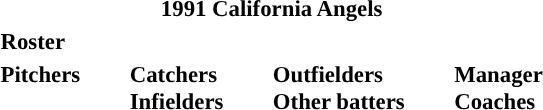<table class="toccolours" style="font-size: 95%;">
<tr>
<th colspan="10">1991 California Angels</th>
</tr>
<tr>
<td colspan="10"><strong>Roster</strong></td>
</tr>
<tr>
<td valign="top"><strong>Pitchers</strong><br>















</td>
<td width="25px"></td>
<td valign="top"><strong>Catchers</strong><br>


<strong>Infielders</strong>












</td>
<td width="25px"></td>
<td valign="top"><strong>Outfielders</strong><br>







<strong>Other batters</strong>
</td>
<td width="25px"></td>
<td valign="top"><strong>Manager</strong><br>

<strong>Coaches</strong>




</td>
</tr>
</table>
